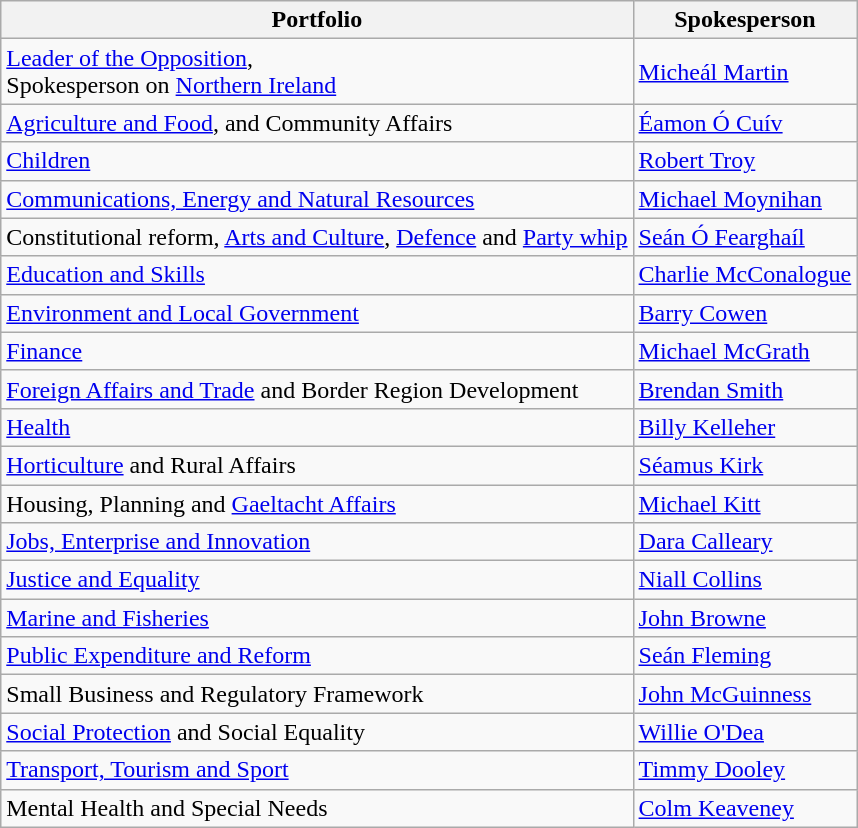<table class="wikitable">
<tr>
<th>Portfolio</th>
<th>Spokesperson</th>
</tr>
<tr>
<td><a href='#'>Leader of the Opposition</a>,<br>Spokesperson on <a href='#'>Northern Ireland</a></td>
<td><a href='#'>Micheál Martin</a></td>
</tr>
<tr>
<td><a href='#'>Agriculture and Food</a>, and Community Affairs</td>
<td><a href='#'>Éamon Ó Cuív</a></td>
</tr>
<tr>
<td><a href='#'>Children</a></td>
<td><a href='#'>Robert Troy</a></td>
</tr>
<tr>
<td><a href='#'>Communications, Energy and Natural Resources</a></td>
<td><a href='#'>Michael Moynihan</a></td>
</tr>
<tr>
<td>Constitutional reform, <a href='#'>Arts and Culture</a>, <a href='#'>Defence</a> and <a href='#'>Party whip</a></td>
<td><a href='#'>Seán Ó Fearghaíl</a></td>
</tr>
<tr>
<td><a href='#'>Education and Skills</a></td>
<td><a href='#'>Charlie McConalogue</a></td>
</tr>
<tr>
<td><a href='#'>Environment and Local Government</a></td>
<td><a href='#'>Barry Cowen</a></td>
</tr>
<tr>
<td><a href='#'>Finance</a></td>
<td><a href='#'>Michael McGrath</a></td>
</tr>
<tr>
<td><a href='#'>Foreign Affairs and Trade</a> and Border Region Development</td>
<td><a href='#'>Brendan Smith</a></td>
</tr>
<tr>
<td><a href='#'>Health</a></td>
<td><a href='#'>Billy Kelleher</a></td>
</tr>
<tr>
<td><a href='#'>Horticulture</a> and Rural Affairs</td>
<td><a href='#'>Séamus Kirk</a></td>
</tr>
<tr>
<td>Housing, Planning and <a href='#'>Gaeltacht Affairs</a></td>
<td><a href='#'>Michael Kitt</a></td>
</tr>
<tr>
<td><a href='#'>Jobs, Enterprise and Innovation</a></td>
<td><a href='#'>Dara Calleary</a></td>
</tr>
<tr>
<td><a href='#'>Justice and Equality</a></td>
<td><a href='#'>Niall Collins</a></td>
</tr>
<tr>
<td><a href='#'>Marine and Fisheries</a></td>
<td><a href='#'>John Browne</a></td>
</tr>
<tr>
<td><a href='#'>Public Expenditure and Reform</a></td>
<td><a href='#'>Seán Fleming</a></td>
</tr>
<tr>
<td>Small Business and Regulatory Framework</td>
<td><a href='#'>John McGuinness</a></td>
</tr>
<tr>
<td><a href='#'>Social Protection</a> and Social Equality</td>
<td><a href='#'>Willie O'Dea</a></td>
</tr>
<tr>
<td><a href='#'>Transport, Tourism and Sport</a></td>
<td><a href='#'>Timmy Dooley</a></td>
</tr>
<tr>
<td>Mental Health and Special Needs</td>
<td><a href='#'>Colm Keaveney</a></td>
</tr>
</table>
